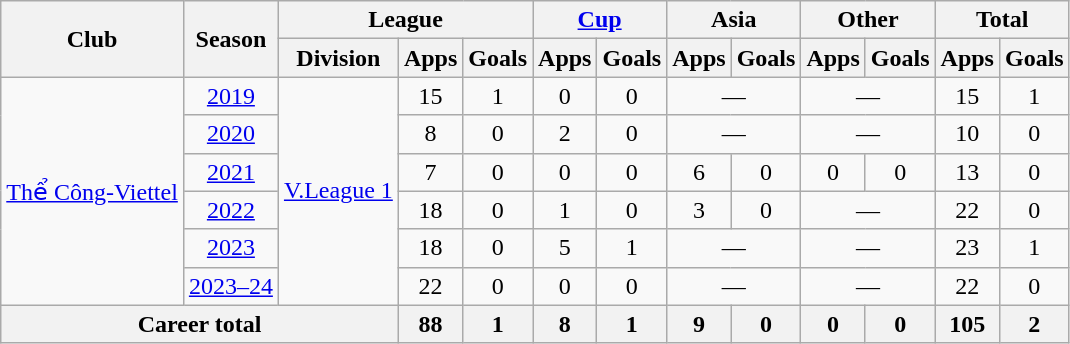<table class=wikitable style=text-align:center>
<tr>
<th rowspan=2>Club</th>
<th rowspan=2>Season</th>
<th colspan=3>League</th>
<th colspan=2><a href='#'>Cup</a></th>
<th colspan=2>Asia</th>
<th colspan=2>Other</th>
<th colspan=2>Total</th>
</tr>
<tr>
<th>Division</th>
<th>Apps</th>
<th>Goals</th>
<th>Apps</th>
<th>Goals</th>
<th>Apps</th>
<th>Goals</th>
<th>Apps</th>
<th>Goals</th>
<th>Apps</th>
<th>Goals</th>
</tr>
<tr>
<td rowspan=6><a href='#'>Thể Công-Viettel</a></td>
<td><a href='#'>2019</a></td>
<td rowspan=6><a href='#'>V.League 1</a></td>
<td>15</td>
<td>1</td>
<td>0</td>
<td>0</td>
<td colspan=2>—</td>
<td colspan=2>—</td>
<td>15</td>
<td>1</td>
</tr>
<tr>
<td><a href='#'>2020</a></td>
<td>8</td>
<td>0</td>
<td>2</td>
<td>0</td>
<td colspan=2>—</td>
<td colspan=2>—</td>
<td>10</td>
<td>0</td>
</tr>
<tr>
<td><a href='#'>2021</a></td>
<td>7</td>
<td>0</td>
<td>0</td>
<td>0</td>
<td>6</td>
<td>0</td>
<td>0</td>
<td>0</td>
<td>13</td>
<td>0</td>
</tr>
<tr>
<td><a href='#'>2022</a></td>
<td>18</td>
<td>0</td>
<td>1</td>
<td>0</td>
<td>3</td>
<td>0</td>
<td colspan=2>—</td>
<td>22</td>
<td>0</td>
</tr>
<tr>
<td><a href='#'>2023</a></td>
<td>18</td>
<td>0</td>
<td>5</td>
<td>1</td>
<td colspan=2>—</td>
<td colspan=2>—</td>
<td>23</td>
<td>1</td>
</tr>
<tr>
<td><a href='#'>2023–24</a></td>
<td>22</td>
<td>0</td>
<td>0</td>
<td>0</td>
<td colspan=2>—</td>
<td colspan=2>—</td>
<td>22</td>
<td>0</td>
</tr>
<tr>
<th colspan=3>Career total</th>
<th>88</th>
<th>1</th>
<th>8</th>
<th>1</th>
<th>9</th>
<th>0</th>
<th>0</th>
<th>0</th>
<th>105</th>
<th>2</th>
</tr>
</table>
